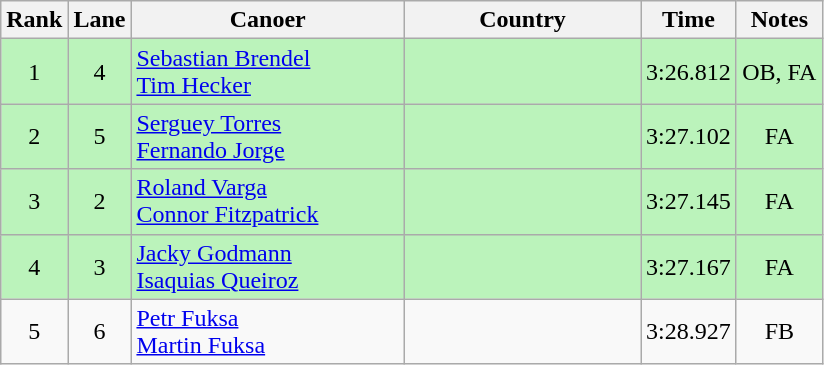<table class="wikitable" style="text-align:center;">
<tr>
<th width=30>Rank</th>
<th width=30>Lane</th>
<th width=175>Canoer</th>
<th width=150>Country</th>
<th width=30>Time</th>
<th width=50>Notes</th>
</tr>
<tr bgcolor=bbf3bb>
<td>1</td>
<td>4</td>
<td align=left><a href='#'>Sebastian Brendel</a><br><a href='#'>Tim Hecker</a></td>
<td align=left></td>
<td>3:26.812</td>
<td>OB, FA</td>
</tr>
<tr bgcolor=bbf3bb>
<td>2</td>
<td>5</td>
<td align=left><a href='#'>Serguey Torres</a><br><a href='#'>Fernando Jorge</a></td>
<td align=left></td>
<td>3:27.102</td>
<td>FA</td>
</tr>
<tr bgcolor=bbf3bb>
<td>3</td>
<td>2</td>
<td align=left><a href='#'>Roland Varga</a><br><a href='#'>Connor Fitzpatrick</a></td>
<td align=left></td>
<td>3:27.145</td>
<td>FA</td>
</tr>
<tr bgcolor=bbf3bb>
<td>4</td>
<td>3</td>
<td align=left><a href='#'>Jacky Godmann</a><br><a href='#'>Isaquias Queiroz</a></td>
<td align=left></td>
<td>3:27.167</td>
<td>FA</td>
</tr>
<tr>
<td>5</td>
<td>6</td>
<td align=left><a href='#'>Petr Fuksa</a><br><a href='#'>Martin Fuksa</a></td>
<td align=left></td>
<td>3:28.927</td>
<td>FB</td>
</tr>
</table>
